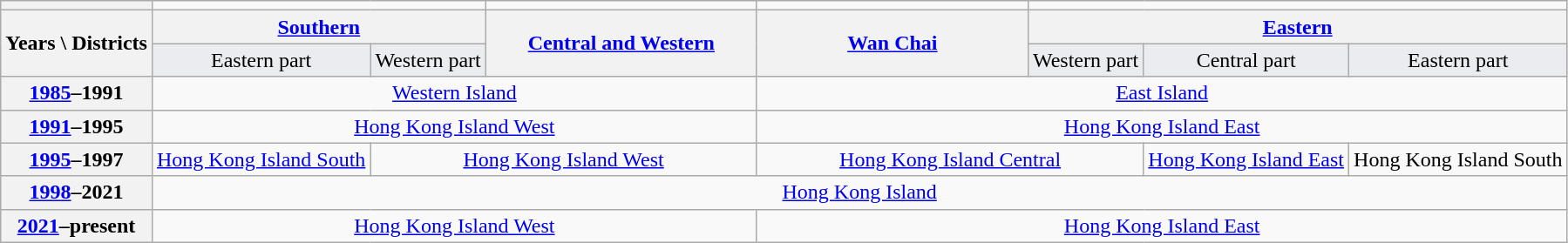<table class="wikitable" style="text-align:center">
<tr>
<th></th>
<td colspan="2" style="width:200px"></td>
<td style="width:200px"></td>
<td style="width:200px"></td>
<td colspan="3" style="width:200px"></td>
</tr>
<tr>
<th rowspan="2">Years \ Districts</th>
<th colspan="2"><a href='#'>Southern</a></th>
<th rowspan="2"><a href='#'>Central and Western</a></th>
<th rowspan="2"><a href='#'>Wan Chai</a></th>
<th colspan="3"><a href='#'>Eastern</a></th>
</tr>
<tr>
<td bgcolor="#EBECF0">Eastern part</td>
<td bgcolor="#EBECF0">Western part</td>
<td bgcolor="#EBECF0">Western part</td>
<td bgcolor="#EBECF0">Central part</td>
<td bgcolor="#EBECF0">Eastern part</td>
</tr>
<tr>
<th><a href='#'>1985</a>–1991</th>
<td colspan="3"><a href='#'>Western Island</a></td>
<td colspan="4"><a href='#'>East Island</a></td>
</tr>
<tr>
<th><a href='#'>1991</a>–1995</th>
<td colspan="3"><a href='#'>Hong Kong Island West</a></td>
<td colspan="4"><a href='#'>Hong Kong Island East</a></td>
</tr>
<tr>
<th><a href='#'>1995</a>–1997</th>
<td><a href='#'>Hong Kong Island South</a></td>
<td colspan="2"><a href='#'>Hong Kong Island West</a></td>
<td colspan="2"><a href='#'>Hong Kong Island Central</a></td>
<td><a href='#'>Hong Kong Island East</a></td>
<td>Hong Kong Island South</td>
</tr>
<tr>
<th><a href='#'>1998</a>–2021</th>
<td colspan="7"><a href='#'>Hong Kong Island</a></td>
</tr>
<tr>
<th><a href='#'>2021</a>–present</th>
<td colspan="3"><a href='#'>Hong Kong Island West</a></td>
<td colspan="4"><a href='#'>Hong Kong Island East</a></td>
</tr>
</table>
